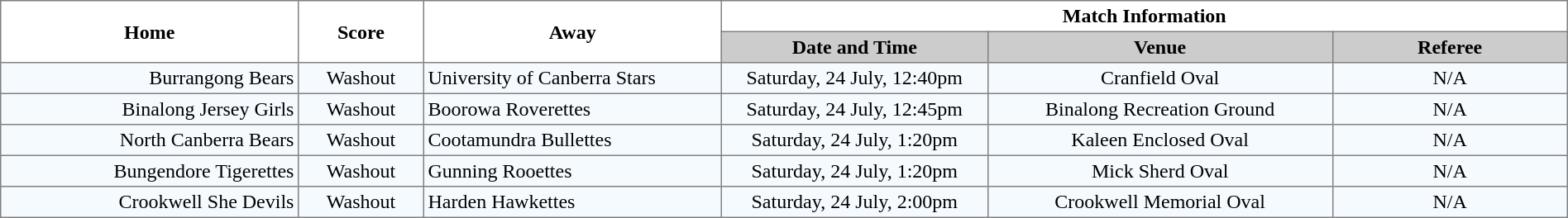<table border="1" cellpadding="3" cellspacing="0" width="100%" style="border-collapse:collapse;  text-align:center;">
<tr>
<th rowspan="2" width="19%">Home</th>
<th rowspan="2" width="8%">Score</th>
<th rowspan="2" width="19%">Away</th>
<th colspan="3">Match Information</th>
</tr>
<tr bgcolor="#CCCCCC">
<th width="17%">Date and Time</th>
<th width="22%">Venue</th>
<th width="50%">Referee</th>
</tr>
<tr style="text-align:center; background:#f5faff;">
<td align="right">Burrangong Bears </td>
<td>Washout</td>
<td align="left"> University of Canberra Stars</td>
<td>Saturday, 24 July, 12:40pm</td>
<td>Cranfield Oval</td>
<td>N/A</td>
</tr>
<tr style="text-align:center; background:#f5faff;">
<td align="right">Binalong Jersey Girls </td>
<td>Washout</td>
<td align="left"> Boorowa Roverettes</td>
<td>Saturday, 24 July, 12:45pm</td>
<td>Binalong Recreation Ground</td>
<td>N/A</td>
</tr>
<tr style="text-align:center; background:#f5faff;">
<td align="right">North Canberra Bears </td>
<td>Washout</td>
<td align="left"> Cootamundra Bullettes</td>
<td>Saturday, 24 July, 1:20pm</td>
<td>Kaleen Enclosed Oval</td>
<td>N/A</td>
</tr>
<tr style="text-align:center; background:#f5faff;">
<td align="right">Bungendore Tigerettes </td>
<td>Washout</td>
<td align="left"> Gunning Rooettes</td>
<td>Saturday, 24 July, 1:20pm</td>
<td>Mick Sherd Oval</td>
<td>N/A</td>
</tr>
<tr style="text-align:center; background:#f5faff;">
<td align="right">Crookwell She Devils </td>
<td>Washout</td>
<td align="left"> Harden Hawkettes</td>
<td>Saturday, 24 July, 2:00pm</td>
<td>Crookwell Memorial Oval</td>
<td>N/A</td>
</tr>
</table>
